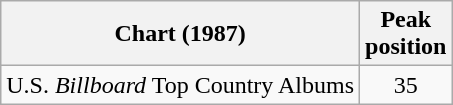<table class="wikitable">
<tr>
<th>Chart (1987)</th>
<th>Peak<br>position</th>
</tr>
<tr>
<td>U.S. <em>Billboard</em> Top Country Albums</td>
<td align="center">35</td>
</tr>
</table>
